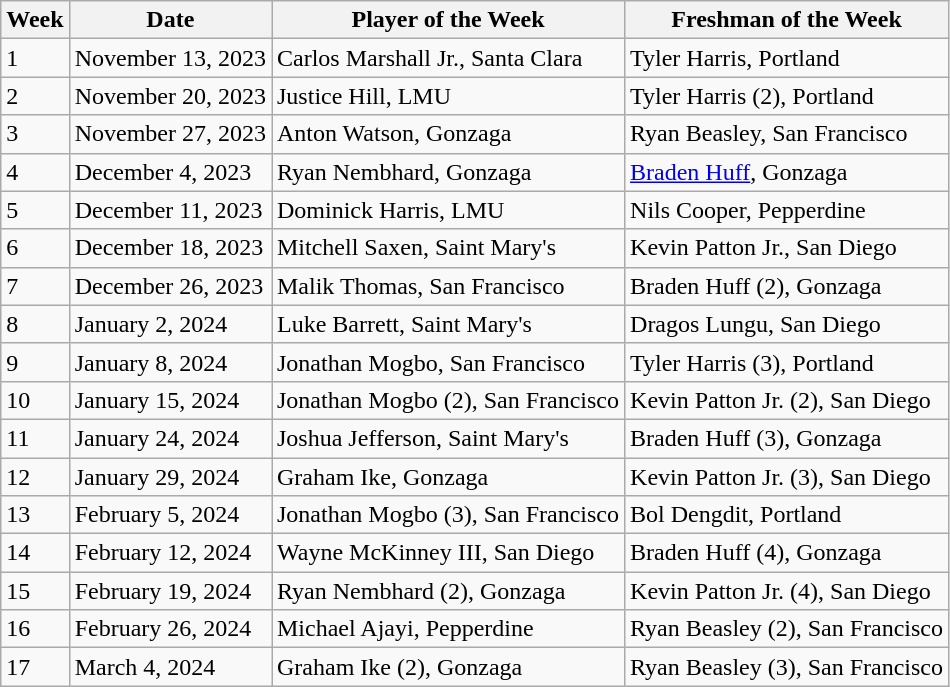<table class="wikitable">
<tr>
<th>Week</th>
<th>Date</th>
<th>Player of the Week</th>
<th>Freshman of the Week</th>
</tr>
<tr>
<td>1</td>
<td>November 13, 2023</td>
<td>Carlos Marshall Jr., Santa Clara</td>
<td>Tyler Harris, Portland</td>
</tr>
<tr>
<td>2</td>
<td>November 20, 2023</td>
<td>Justice Hill, LMU</td>
<td>Tyler Harris (2), Portland</td>
</tr>
<tr>
<td>3</td>
<td>November 27, 2023</td>
<td>Anton Watson, Gonzaga</td>
<td>Ryan Beasley, San Francisco</td>
</tr>
<tr>
<td>4</td>
<td>December 4, 2023</td>
<td>Ryan Nembhard, Gonzaga</td>
<td><a href='#'>Braden Huff</a>, Gonzaga</td>
</tr>
<tr>
<td>5</td>
<td>December 11, 2023</td>
<td>Dominick Harris, LMU</td>
<td>Nils Cooper, Pepperdine</td>
</tr>
<tr>
<td>6</td>
<td>December 18, 2023</td>
<td>Mitchell Saxen, Saint Mary's</td>
<td>Kevin Patton Jr., San Diego</td>
</tr>
<tr>
<td>7</td>
<td>December 26, 2023</td>
<td>Malik Thomas, San Francisco</td>
<td>Braden Huff (2), Gonzaga</td>
</tr>
<tr>
<td>8</td>
<td>January 2, 2024</td>
<td>Luke Barrett, Saint Mary's</td>
<td>Dragos Lungu, San Diego</td>
</tr>
<tr>
<td>9</td>
<td>January 8, 2024</td>
<td>Jonathan Mogbo, San Francisco</td>
<td>Tyler Harris (3), Portland</td>
</tr>
<tr>
<td>10</td>
<td>January 15, 2024</td>
<td>Jonathan Mogbo (2), San Francisco</td>
<td>Kevin Patton Jr. (2), San Diego</td>
</tr>
<tr>
<td>11</td>
<td>January 24, 2024</td>
<td>Joshua Jefferson, Saint Mary's</td>
<td>Braden Huff (3), Gonzaga</td>
</tr>
<tr>
<td>12</td>
<td>January 29, 2024</td>
<td>Graham Ike, Gonzaga</td>
<td>Kevin Patton Jr. (3), San Diego</td>
</tr>
<tr>
<td>13</td>
<td>February 5, 2024</td>
<td>Jonathan Mogbo (3), San Francisco</td>
<td>Bol Dengdit, Portland</td>
</tr>
<tr>
<td>14</td>
<td>February 12, 2024</td>
<td>Wayne McKinney III, San Diego</td>
<td>Braden Huff (4), Gonzaga</td>
</tr>
<tr>
<td>15</td>
<td>February 19, 2024</td>
<td>Ryan Nembhard (2), Gonzaga</td>
<td>Kevin Patton Jr. (4), San Diego</td>
</tr>
<tr>
<td>16</td>
<td>February 26, 2024</td>
<td>Michael Ajayi, Pepperdine</td>
<td>Ryan Beasley (2), San Francisco</td>
</tr>
<tr>
<td>17</td>
<td>March 4, 2024</td>
<td>Graham Ike (2), Gonzaga</td>
<td>Ryan Beasley (3), San Francisco</td>
</tr>
</table>
